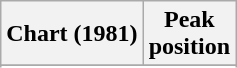<table class="wikitable sortable plainrowheaders" style="text-align:center">
<tr>
<th scope="col">Chart (1981)</th>
<th>Peak<br>position</th>
</tr>
<tr>
</tr>
<tr>
</tr>
<tr>
</tr>
</table>
